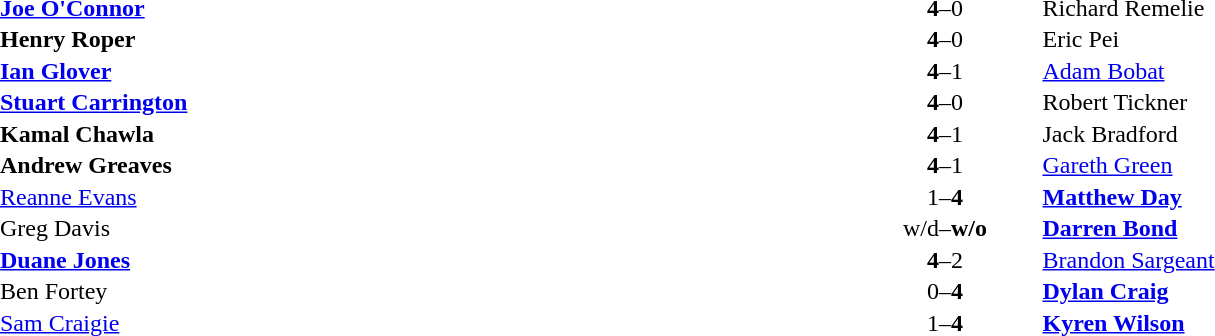<table width="100%" cellspacing="1">
<tr>
<th width=45%></th>
<th width=10%></th>
<th width=45%></th>
</tr>
<tr>
<td> <strong><a href='#'>Joe O'Connor</a></strong></td>
<td align="center"><strong>4</strong>–0</td>
<td> Richard Remelie</td>
</tr>
<tr>
<td> <strong>Henry Roper</strong></td>
<td align="center"><strong>4</strong>–0</td>
<td> Eric Pei</td>
</tr>
<tr>
<td> <strong><a href='#'>Ian Glover</a></strong></td>
<td align="center"><strong>4</strong>–1</td>
<td> <a href='#'>Adam Bobat</a></td>
</tr>
<tr>
<td> <strong><a href='#'>Stuart Carrington</a></strong></td>
<td align="center"><strong>4</strong>–0</td>
<td> Robert Tickner</td>
</tr>
<tr>
<td> <strong>Kamal Chawla</strong></td>
<td align="center"><strong>4</strong>–1</td>
<td> Jack Bradford</td>
</tr>
<tr>
<td> <strong>Andrew Greaves</strong></td>
<td align="center"><strong>4</strong>–1</td>
<td> <a href='#'>Gareth Green</a></td>
</tr>
<tr>
<td> <a href='#'>Reanne Evans</a></td>
<td align="center">1–<strong>4</strong></td>
<td> <strong><a href='#'>Matthew Day</a></strong></td>
</tr>
<tr>
<td> Greg Davis</td>
<td align="center">w/d–<strong>w/o</strong></td>
<td> <strong><a href='#'>Darren Bond</a></strong></td>
</tr>
<tr>
<td> <strong><a href='#'>Duane Jones</a></strong></td>
<td align="center"><strong>4</strong>–2</td>
<td> <a href='#'>Brandon Sargeant</a></td>
</tr>
<tr>
<td> Ben Fortey</td>
<td align="center">0–<strong>4</strong></td>
<td> <strong><a href='#'>Dylan Craig</a></strong></td>
</tr>
<tr>
<td> <a href='#'>Sam Craigie</a></td>
<td align="center">1–<strong>4</strong></td>
<td> <strong><a href='#'>Kyren Wilson</a></strong></td>
</tr>
</table>
